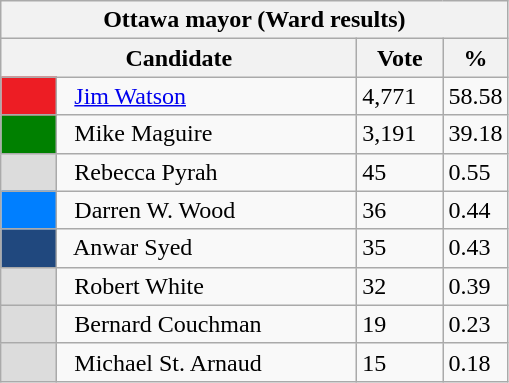<table class="wikitable">
<tr>
<th colspan="4">Ottawa mayor (Ward results)</th>
</tr>
<tr>
<th bgcolor="#DDDDFF" width="230px" colspan="2">Candidate</th>
<th bgcolor="#DDDDFF" width="50px">Vote</th>
<th bgcolor="#DDDDFF" width="30px">%</th>
</tr>
<tr>
<td bgcolor=#ED1D24 width="30px"> </td>
<td>  <a href='#'>Jim Watson</a></td>
<td>4,771</td>
<td>58.58</td>
</tr>
<tr>
<td bgcolor=#008000 width="30px"> </td>
<td>  Mike Maguire</td>
<td>3,191</td>
<td>39.18</td>
</tr>
<tr>
<td bgcolor=#DCDCDC width="30px"> </td>
<td>  Rebecca Pyrah</td>
<td>45</td>
<td>0.55</td>
</tr>
<tr>
<td bgcolor=#007FFF width="30px"> </td>
<td>  Darren W. Wood</td>
<td>36</td>
<td>0.44</td>
</tr>
<tr>
<td bgcolor=#20487E width="30px"> </td>
<td>  Anwar Syed</td>
<td>35</td>
<td>0.43</td>
</tr>
<tr>
<td bgcolor=#DCDCDC width="30px"> </td>
<td>  Robert White</td>
<td>32</td>
<td>0.39</td>
</tr>
<tr>
<td bgcolor=#DCDCDC width="30px"> </td>
<td>  Bernard Couchman</td>
<td>19</td>
<td>0.23</td>
</tr>
<tr>
<td bgcolor=#DCDCDC width="30px"> </td>
<td>  Michael St. Arnaud</td>
<td>15</td>
<td>0.18</td>
</tr>
</table>
